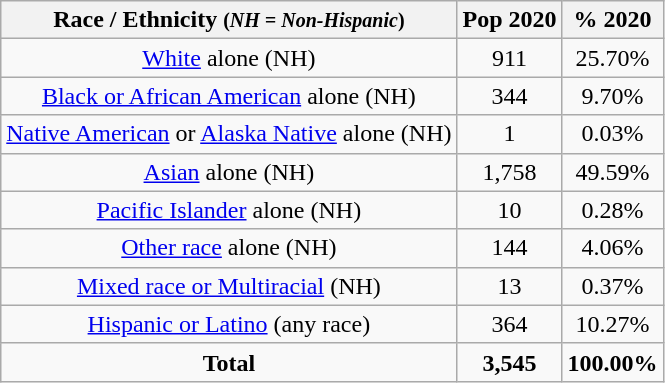<table class="wikitable" style="text-align:center;">
<tr>
<th>Race / Ethnicity <small>(<em>NH = Non-Hispanic</em>)</small></th>
<th>Pop 2020</th>
<th>% 2020</th>
</tr>
<tr>
<td><a href='#'>White</a> alone (NH)</td>
<td>911</td>
<td>25.70%</td>
</tr>
<tr>
<td><a href='#'>Black or African American</a> alone (NH)</td>
<td>344</td>
<td>9.70%</td>
</tr>
<tr>
<td><a href='#'>Native American</a> or <a href='#'>Alaska Native</a> alone (NH)</td>
<td>1</td>
<td>0.03%</td>
</tr>
<tr>
<td><a href='#'>Asian</a> alone (NH)</td>
<td>1,758</td>
<td>49.59%</td>
</tr>
<tr>
<td><a href='#'>Pacific Islander</a> alone (NH)</td>
<td>10</td>
<td>0.28%</td>
</tr>
<tr>
<td><a href='#'>Other race</a> alone (NH)</td>
<td>144</td>
<td>4.06%</td>
</tr>
<tr>
<td><a href='#'>Mixed race or Multiracial</a> (NH)</td>
<td>13</td>
<td>0.37%</td>
</tr>
<tr>
<td><a href='#'>Hispanic or Latino</a> (any race)</td>
<td>364</td>
<td>10.27%</td>
</tr>
<tr>
<td><strong>Total</strong></td>
<td><strong>3,545</strong></td>
<td><strong>100.00%</strong></td>
</tr>
</table>
